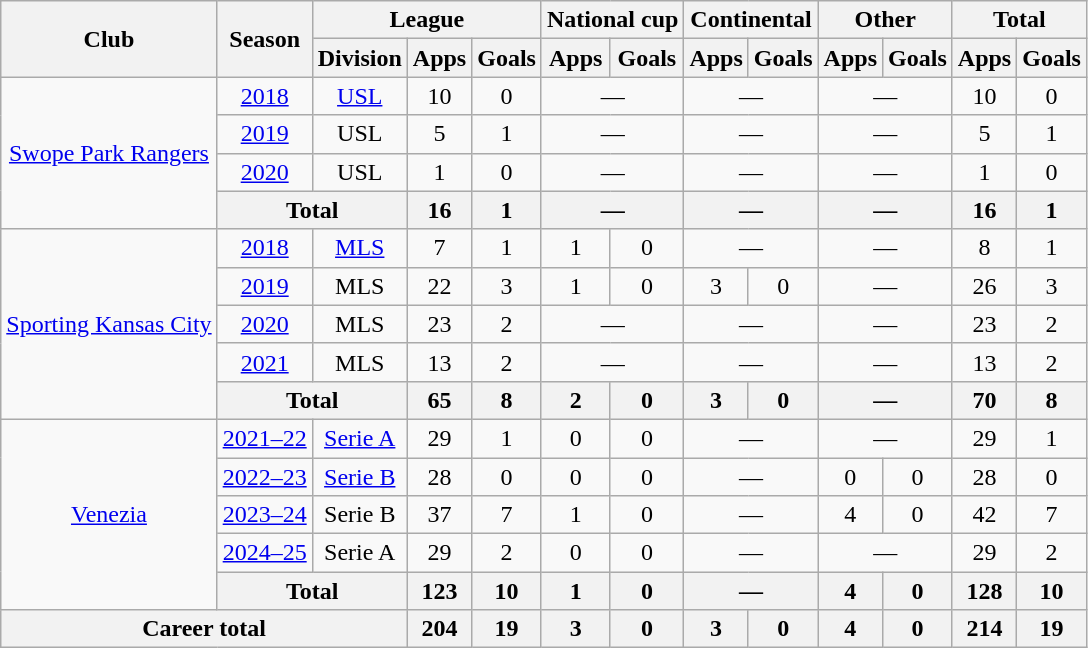<table class="wikitable" style="text-align: center">
<tr>
<th rowspan=2>Club</th>
<th rowspan=2>Season</th>
<th colspan=3>League</th>
<th colspan=2>National cup</th>
<th colspan=2>Continental</th>
<th colspan=2>Other</th>
<th colspan=2>Total</th>
</tr>
<tr>
<th>Division</th>
<th>Apps</th>
<th>Goals</th>
<th>Apps</th>
<th>Goals</th>
<th>Apps</th>
<th>Goals</th>
<th>Apps</th>
<th>Goals</th>
<th>Apps</th>
<th>Goals</th>
</tr>
<tr>
<td rowspan="4"><a href='#'>Swope Park Rangers</a></td>
<td><a href='#'>2018</a></td>
<td><a href='#'>USL</a></td>
<td>10</td>
<td>0</td>
<td colspan="2">—</td>
<td colspan="2">—</td>
<td colspan="2">—</td>
<td>10</td>
<td>0</td>
</tr>
<tr>
<td><a href='#'>2019</a></td>
<td>USL</td>
<td>5</td>
<td>1</td>
<td colspan="2">—</td>
<td colspan="2">—</td>
<td colspan="2">—</td>
<td>5</td>
<td>1</td>
</tr>
<tr>
<td><a href='#'>2020</a></td>
<td>USL</td>
<td>1</td>
<td>0</td>
<td colspan="2">—</td>
<td colspan="2">—</td>
<td colspan="2">—</td>
<td>1</td>
<td>0</td>
</tr>
<tr>
<th colspan="2">Total</th>
<th>16</th>
<th>1</th>
<th colspan="2">—</th>
<th colspan="2">—</th>
<th colspan="2">—</th>
<th>16</th>
<th>1</th>
</tr>
<tr>
<td rowspan="5"><a href='#'>Sporting Kansas City</a></td>
<td><a href='#'>2018</a></td>
<td><a href='#'>MLS</a></td>
<td>7</td>
<td>1</td>
<td>1</td>
<td>0</td>
<td colspan="2">—</td>
<td colspan="2">—</td>
<td>8</td>
<td>1</td>
</tr>
<tr>
<td><a href='#'>2019</a></td>
<td>MLS</td>
<td>22</td>
<td>3</td>
<td>1</td>
<td>0</td>
<td>3</td>
<td>0</td>
<td colspan="2">—</td>
<td>26</td>
<td>3</td>
</tr>
<tr>
<td><a href='#'>2020</a></td>
<td>MLS</td>
<td>23</td>
<td>2</td>
<td colspan="2">—</td>
<td colspan="2">—</td>
<td colspan="2">—</td>
<td>23</td>
<td>2</td>
</tr>
<tr>
<td><a href='#'>2021</a></td>
<td>MLS</td>
<td>13</td>
<td>2</td>
<td colspan="2">—</td>
<td colspan="2">—</td>
<td colspan="2">—</td>
<td>13</td>
<td>2</td>
</tr>
<tr>
<th colspan="2">Total</th>
<th>65</th>
<th>8</th>
<th>2</th>
<th>0</th>
<th>3</th>
<th>0</th>
<th colspan="2">—</th>
<th>70</th>
<th>8</th>
</tr>
<tr>
<td rowspan="5"><a href='#'>Venezia</a></td>
<td><a href='#'>2021–22</a></td>
<td><a href='#'>Serie A</a></td>
<td>29</td>
<td>1</td>
<td>0</td>
<td>0</td>
<td colspan="2">—</td>
<td colspan="2">—</td>
<td>29</td>
<td>1</td>
</tr>
<tr>
<td><a href='#'>2022–23</a></td>
<td><a href='#'>Serie B</a></td>
<td>28</td>
<td>0</td>
<td>0</td>
<td>0</td>
<td colspan="2">—</td>
<td>0</td>
<td>0</td>
<td>28</td>
<td>0</td>
</tr>
<tr>
<td><a href='#'>2023–24</a></td>
<td>Serie B</td>
<td>37</td>
<td>7</td>
<td>1</td>
<td>0</td>
<td colspan="2">—</td>
<td>4</td>
<td>0</td>
<td>42</td>
<td>7</td>
</tr>
<tr>
<td><a href='#'>2024–25</a></td>
<td>Serie A</td>
<td>29</td>
<td>2</td>
<td>0</td>
<td>0</td>
<td colspan="2">—</td>
<td colspan="2">—</td>
<td>29</td>
<td>2</td>
</tr>
<tr>
<th colspan="2">Total</th>
<th>123</th>
<th>10</th>
<th>1</th>
<th>0</th>
<th colspan="2">—</th>
<th>4</th>
<th>0</th>
<th>128</th>
<th>10</th>
</tr>
<tr>
<th colspan="3">Career total</th>
<th>204</th>
<th>19</th>
<th>3</th>
<th>0</th>
<th>3</th>
<th>0</th>
<th>4</th>
<th>0</th>
<th>214</th>
<th>19</th>
</tr>
</table>
